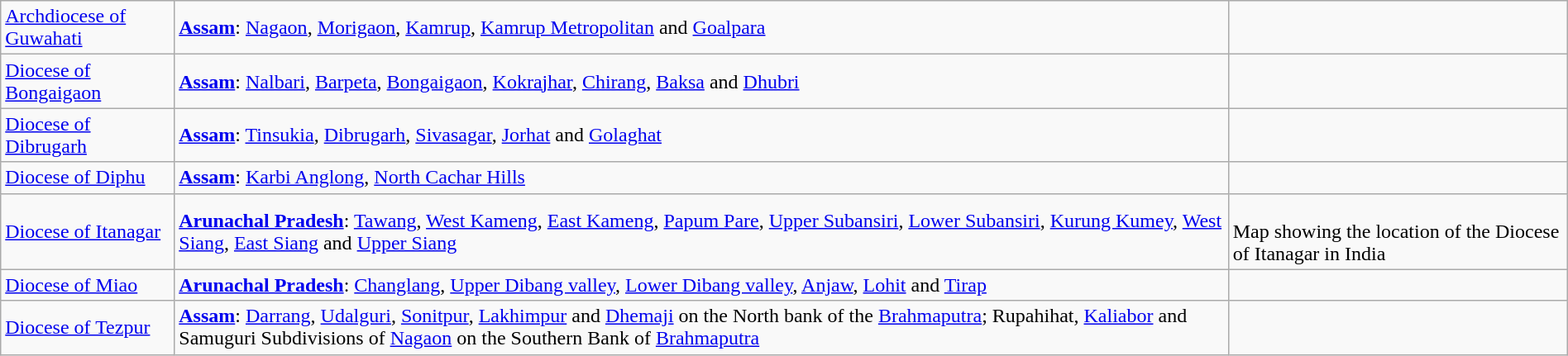<table class="wikitable" style="width:100%">
<tr>
<td><a href='#'>Archdiocese of Guwahati</a></td>
<td><strong><a href='#'>Assam</a></strong>: <a href='#'>Nagaon</a>, <a href='#'>Morigaon</a>, <a href='#'>Kamrup</a>, <a href='#'>Kamrup Metropolitan</a> and <a href='#'>Goalpara</a></td>
<td></td>
</tr>
<tr>
<td><a href='#'>Diocese of Bongaigaon</a></td>
<td><strong><a href='#'>Assam</a></strong>: <a href='#'>Nalbari</a>, <a href='#'>Barpeta</a>, <a href='#'>Bongaigaon</a>, <a href='#'>Kokrajhar</a>, <a href='#'>Chirang</a>, <a href='#'>Baksa</a> and <a href='#'>Dhubri</a></td>
<td></td>
</tr>
<tr>
<td><a href='#'>Diocese of Dibrugarh</a></td>
<td><strong><a href='#'>Assam</a></strong>: <a href='#'>Tinsukia</a>, <a href='#'>Dibrugarh</a>, <a href='#'>Sivasagar</a>, <a href='#'>Jorhat</a> and <a href='#'>Golaghat</a></td>
<td></td>
</tr>
<tr>
<td><a href='#'>Diocese of Diphu</a></td>
<td><strong><a href='#'>Assam</a></strong>: <a href='#'>Karbi Anglong</a>, <a href='#'>North Cachar Hills</a></td>
<td></td>
</tr>
<tr>
<td><a href='#'>Diocese of Itanagar</a></td>
<td><strong><a href='#'>Arunachal Pradesh</a></strong>: <a href='#'>Tawang</a>, <a href='#'>West Kameng</a>, <a href='#'>East Kameng</a>, <a href='#'>Papum Pare</a>, <a href='#'>Upper Subansiri</a>, <a href='#'>Lower Subansiri</a>, <a href='#'>Kurung Kumey</a>, <a href='#'>West Siang</a>, <a href='#'>East Siang</a> and <a href='#'>Upper Siang</a></td>
<td><br>Map showing the location of the Diocese of Itanagar in India</td>
</tr>
<tr>
<td><a href='#'>Diocese of Miao</a></td>
<td><strong><a href='#'>Arunachal Pradesh</a></strong>: <a href='#'>Changlang</a>, <a href='#'>Upper Dibang valley</a>, <a href='#'>Lower Dibang valley</a>, <a href='#'>Anjaw</a>, <a href='#'>Lohit</a> and <a href='#'>Tirap</a></td>
<td></td>
</tr>
<tr>
<td><a href='#'>Diocese of Tezpur</a></td>
<td><strong><a href='#'>Assam</a></strong>: <a href='#'>Darrang</a>, <a href='#'>Udalguri</a>, <a href='#'>Sonitpur</a>, <a href='#'>Lakhimpur</a> and <a href='#'>Dhemaji</a> on the North bank of the <a href='#'>Brahmaputra</a>; Rupahihat, <a href='#'>Kaliabor</a> and Samuguri Subdivisions of <a href='#'>Nagaon</a> on the Southern Bank of <a href='#'>Brahmaputra</a></td>
<td></td>
</tr>
</table>
